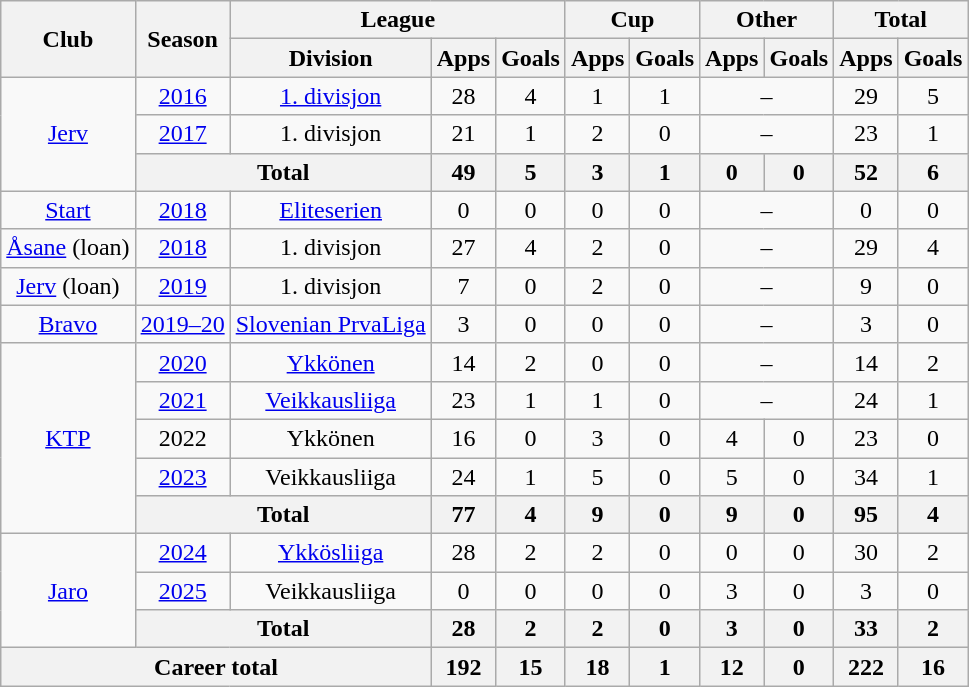<table class="wikitable" style="text-align:center">
<tr>
<th rowspan="2">Club</th>
<th rowspan="2">Season</th>
<th colspan="3">League</th>
<th colspan="2">Cup</th>
<th colspan="2">Other</th>
<th colspan="2">Total</th>
</tr>
<tr>
<th>Division</th>
<th>Apps</th>
<th>Goals</th>
<th>Apps</th>
<th>Goals</th>
<th>Apps</th>
<th>Goals</th>
<th>Apps</th>
<th>Goals</th>
</tr>
<tr>
<td rowspan=3><a href='#'>Jerv</a></td>
<td><a href='#'>2016</a></td>
<td><a href='#'>1. divisjon</a></td>
<td>28</td>
<td>4</td>
<td>1</td>
<td>1</td>
<td colspan=2>–</td>
<td>29</td>
<td>5</td>
</tr>
<tr>
<td><a href='#'>2017</a></td>
<td>1. divisjon</td>
<td>21</td>
<td>1</td>
<td>2</td>
<td>0</td>
<td colspan=2>–</td>
<td>23</td>
<td>1</td>
</tr>
<tr>
<th colspan=2>Total</th>
<th>49</th>
<th>5</th>
<th>3</th>
<th>1</th>
<th>0</th>
<th>0</th>
<th>52</th>
<th>6</th>
</tr>
<tr>
<td><a href='#'>Start</a></td>
<td><a href='#'>2018</a></td>
<td><a href='#'>Eliteserien</a></td>
<td>0</td>
<td>0</td>
<td>0</td>
<td>0</td>
<td colspan=2>–</td>
<td>0</td>
<td>0</td>
</tr>
<tr>
<td><a href='#'>Åsane</a> (loan)</td>
<td><a href='#'>2018</a></td>
<td>1. divisjon</td>
<td>27</td>
<td>4</td>
<td>2</td>
<td>0</td>
<td colspan=2>–</td>
<td>29</td>
<td>4</td>
</tr>
<tr>
<td><a href='#'>Jerv</a> (loan)</td>
<td><a href='#'>2019</a></td>
<td>1. divisjon</td>
<td>7</td>
<td>0</td>
<td>2</td>
<td>0</td>
<td colspan=2>–</td>
<td>9</td>
<td>0</td>
</tr>
<tr>
<td><a href='#'>Bravo</a></td>
<td><a href='#'>2019–20</a></td>
<td><a href='#'>Slovenian PrvaLiga</a></td>
<td>3</td>
<td>0</td>
<td>0</td>
<td>0</td>
<td colspan=2>–</td>
<td>3</td>
<td>0</td>
</tr>
<tr>
<td rowspan=5><a href='#'>KTP</a></td>
<td><a href='#'>2020</a></td>
<td><a href='#'>Ykkönen</a></td>
<td>14</td>
<td>2</td>
<td>0</td>
<td>0</td>
<td colspan=2>–</td>
<td>14</td>
<td>2</td>
</tr>
<tr>
<td><a href='#'>2021</a></td>
<td><a href='#'>Veikkausliiga</a></td>
<td>23</td>
<td>1</td>
<td>1</td>
<td>0</td>
<td colspan=2>–</td>
<td>24</td>
<td>1</td>
</tr>
<tr>
<td>2022</td>
<td>Ykkönen</td>
<td>16</td>
<td>0</td>
<td>3</td>
<td>0</td>
<td>4</td>
<td>0</td>
<td>23</td>
<td>0</td>
</tr>
<tr>
<td><a href='#'>2023</a></td>
<td>Veikkausliiga</td>
<td>24</td>
<td>1</td>
<td>5</td>
<td>0</td>
<td>5</td>
<td>0</td>
<td>34</td>
<td>1</td>
</tr>
<tr>
<th colspan=2>Total</th>
<th>77</th>
<th>4</th>
<th>9</th>
<th>0</th>
<th>9</th>
<th>0</th>
<th>95</th>
<th>4</th>
</tr>
<tr>
<td rowspan=3><a href='#'>Jaro</a></td>
<td><a href='#'>2024</a></td>
<td><a href='#'>Ykkösliiga</a></td>
<td>28</td>
<td>2</td>
<td>2</td>
<td>0</td>
<td>0</td>
<td>0</td>
<td>30</td>
<td>2</td>
</tr>
<tr>
<td><a href='#'>2025</a></td>
<td>Veikkausliiga</td>
<td>0</td>
<td>0</td>
<td>0</td>
<td>0</td>
<td>3</td>
<td>0</td>
<td>3</td>
<td>0</td>
</tr>
<tr>
<th colspan=2>Total</th>
<th>28</th>
<th>2</th>
<th>2</th>
<th>0</th>
<th>3</th>
<th>0</th>
<th>33</th>
<th>2</th>
</tr>
<tr>
<th colspan="3">Career total</th>
<th>192</th>
<th>15</th>
<th>18</th>
<th>1</th>
<th>12</th>
<th>0</th>
<th>222</th>
<th>16</th>
</tr>
</table>
